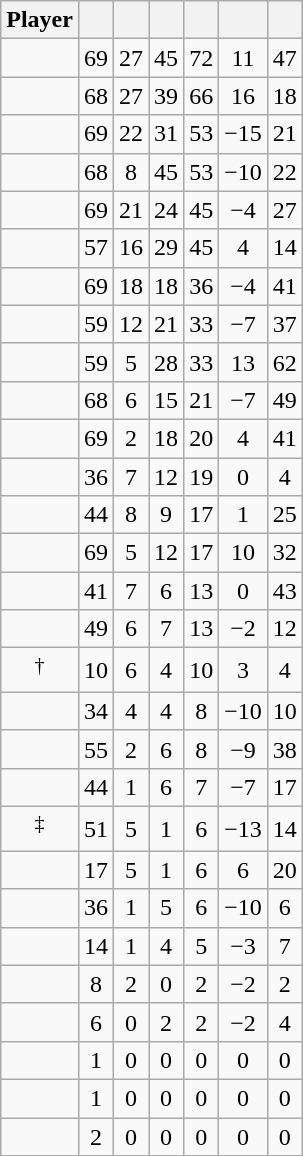<table class="wikitable sortable" style="text-align:center;">
<tr>
<th>Player</th>
<th></th>
<th></th>
<th></th>
<th></th>
<th data-sort-type="number"></th>
<th></th>
</tr>
<tr>
<td></td>
<td>69</td>
<td>27</td>
<td>45</td>
<td>72</td>
<td>11</td>
<td>47</td>
</tr>
<tr>
<td></td>
<td>68</td>
<td>27</td>
<td>39</td>
<td>66</td>
<td>16</td>
<td>18</td>
</tr>
<tr>
<td></td>
<td>69</td>
<td>22</td>
<td>31</td>
<td>53</td>
<td>−15</td>
<td>21</td>
</tr>
<tr>
<td></td>
<td>68</td>
<td>8</td>
<td>45</td>
<td>53</td>
<td>−10</td>
<td>22</td>
</tr>
<tr>
<td></td>
<td>69</td>
<td>21</td>
<td>24</td>
<td>45</td>
<td>−4</td>
<td>27</td>
</tr>
<tr>
<td></td>
<td>57</td>
<td>16</td>
<td>29</td>
<td>45</td>
<td>4</td>
<td>14</td>
</tr>
<tr>
<td></td>
<td>69</td>
<td>18</td>
<td>18</td>
<td>36</td>
<td>−4</td>
<td>41</td>
</tr>
<tr>
<td></td>
<td>59</td>
<td>12</td>
<td>21</td>
<td>33</td>
<td>−7</td>
<td>37</td>
</tr>
<tr>
<td></td>
<td>59</td>
<td>5</td>
<td>28</td>
<td>33</td>
<td>13</td>
<td>62</td>
</tr>
<tr>
<td></td>
<td>68</td>
<td>6</td>
<td>15</td>
<td>21</td>
<td>−7</td>
<td>49</td>
</tr>
<tr>
<td></td>
<td>69</td>
<td>2</td>
<td>18</td>
<td>20</td>
<td>4</td>
<td>41</td>
</tr>
<tr>
<td></td>
<td>36</td>
<td>7</td>
<td>12</td>
<td>19</td>
<td>0</td>
<td>4</td>
</tr>
<tr>
<td></td>
<td>44</td>
<td>8</td>
<td>9</td>
<td>17</td>
<td>1</td>
<td>25</td>
</tr>
<tr>
<td></td>
<td>69</td>
<td>5</td>
<td>12</td>
<td>17</td>
<td>10</td>
<td>32</td>
</tr>
<tr>
<td></td>
<td>41</td>
<td>7</td>
<td>6</td>
<td>13</td>
<td>0</td>
<td>43</td>
</tr>
<tr>
<td></td>
<td>49</td>
<td>6</td>
<td>7</td>
<td>13</td>
<td>−2</td>
<td>12</td>
</tr>
<tr>
<td><sup>†</sup></td>
<td>10</td>
<td>6</td>
<td>4</td>
<td>10</td>
<td>3</td>
<td>4</td>
</tr>
<tr>
<td></td>
<td>34</td>
<td>4</td>
<td>4</td>
<td>8</td>
<td>−10</td>
<td>10</td>
</tr>
<tr>
<td></td>
<td>55</td>
<td>2</td>
<td>6</td>
<td>8</td>
<td>−9</td>
<td>38</td>
</tr>
<tr>
<td></td>
<td>44</td>
<td>1</td>
<td>6</td>
<td>7</td>
<td>−7</td>
<td>17</td>
</tr>
<tr>
<td><sup>‡</sup></td>
<td>51</td>
<td>5</td>
<td>1</td>
<td>6</td>
<td>−13</td>
<td>14</td>
</tr>
<tr>
<td></td>
<td>17</td>
<td>5</td>
<td>1</td>
<td>6</td>
<td>6</td>
<td>20</td>
</tr>
<tr>
<td></td>
<td>36</td>
<td>1</td>
<td>5</td>
<td>6</td>
<td>−10</td>
<td>6</td>
</tr>
<tr>
<td></td>
<td>14</td>
<td>1</td>
<td>4</td>
<td>5</td>
<td>−3</td>
<td>7</td>
</tr>
<tr>
<td></td>
<td>8</td>
<td>2</td>
<td>0</td>
<td>2</td>
<td>−2</td>
<td>2</td>
</tr>
<tr>
<td></td>
<td>6</td>
<td>0</td>
<td>2</td>
<td>2</td>
<td>−2</td>
<td>4</td>
</tr>
<tr>
<td></td>
<td>1</td>
<td>0</td>
<td>0</td>
<td>0</td>
<td>0</td>
<td>0</td>
</tr>
<tr>
<td></td>
<td>1</td>
<td>0</td>
<td>0</td>
<td>0</td>
<td>0</td>
<td>0</td>
</tr>
<tr>
<td></td>
<td>2</td>
<td>0</td>
<td>0</td>
<td>0</td>
<td>0</td>
<td>0</td>
</tr>
</table>
